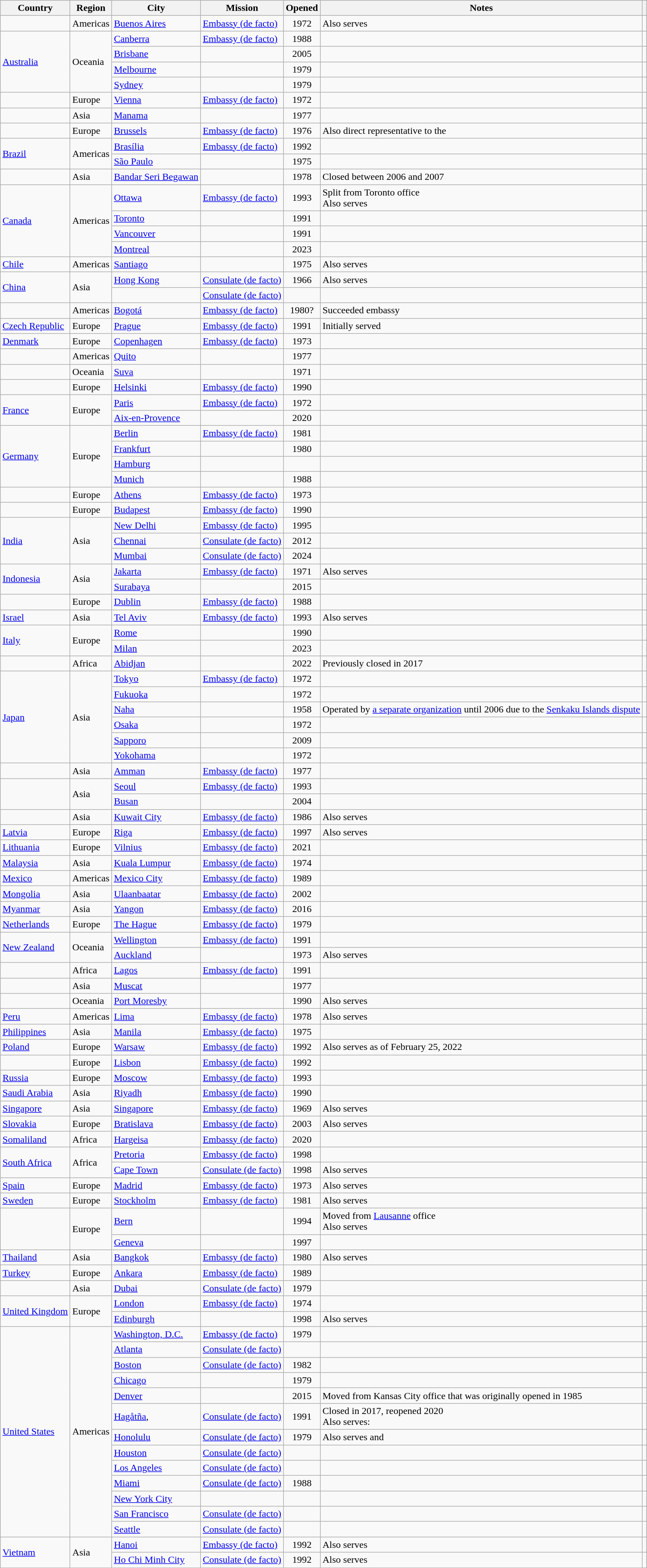<table class="wikitable sortable">
<tr>
<th scope="col">Country</th>
<th scope="col">Region</th>
<th scope="col">City</th>
<th scope="col">Mission</th>
<th scope="col">Opened</th>
<th scope="col" class="unsortable">Notes</th>
<th scope="col" class="unsortable"></th>
</tr>
<tr>
<td></td>
<td>Americas</td>
<td><a href='#'>Buenos Aires</a></td>
<td><a href='#'>Embassy (de facto)</a></td>
<td style="text-align:center;">1972</td>
<td>Also serves </td>
<td style="text-align:center;"></td>
</tr>
<tr>
<td rowspan="4"> <a href='#'>Australia</a></td>
<td rowspan="4">Oceania</td>
<td><a href='#'>Canberra</a></td>
<td><a href='#'>Embassy (de facto)</a></td>
<td style="text-align:center;">1988</td>
<td></td>
<td style="text-align:center;"></td>
</tr>
<tr>
<td><a href='#'>Brisbane</a></td>
<td></td>
<td style="text-align:center;">2005</td>
<td></td>
<td style="text-align:center;"></td>
</tr>
<tr>
<td><a href='#'>Melbourne</a></td>
<td></td>
<td style="text-align:center;">1979</td>
<td></td>
<td style="text-align:center;"></td>
</tr>
<tr>
<td><a href='#'>Sydney</a></td>
<td></td>
<td style="text-align:center;">1979</td>
<td></td>
<td style="text-align:center;"></td>
</tr>
<tr>
<td></td>
<td>Europe</td>
<td><a href='#'>Vienna</a></td>
<td><a href='#'>Embassy (de facto)</a></td>
<td style="text-align:center;">1972</td>
<td></td>
<td style="text-align:center;"></td>
</tr>
<tr>
<td></td>
<td>Asia</td>
<td><a href='#'>Manama</a></td>
<td></td>
<td style="text-align:center;">1977</td>
<td></td>
<td style="text-align:center;"></td>
</tr>
<tr>
<td></td>
<td>Europe</td>
<td><a href='#'>Brussels</a></td>
<td><a href='#'>Embassy (de facto)</a></td>
<td style="text-align:center;">1976</td>
<td>Also direct representative to the <br></td>
<td style="text-align:center;"></td>
</tr>
<tr>
<td rowspan="2"> <a href='#'>Brazil</a></td>
<td rowspan="2">Americas</td>
<td><a href='#'>Brasília</a></td>
<td><a href='#'>Embassy (de facto)</a></td>
<td style="text-align:center;">1992</td>
<td></td>
<td style="text-align:center;"></td>
</tr>
<tr>
<td><a href='#'>São Paulo</a></td>
<td></td>
<td style="text-align:center;">1975</td>
<td></td>
<td style="text-align:center;"></td>
</tr>
<tr>
<td></td>
<td>Asia</td>
<td><a href='#'>Bandar Seri Begawan</a></td>
<td></td>
<td style="text-align:center;">1978</td>
<td>Closed between 2006 and 2007</td>
<td style="text-align:center;"></td>
</tr>
<tr>
<td rowspan="4"> <a href='#'>Canada</a></td>
<td rowspan="4">Americas</td>
<td><a href='#'>Ottawa</a></td>
<td><a href='#'>Embassy (de facto)</a></td>
<td style="text-align:center;">1993</td>
<td>Split from Toronto office<br>Also serves </td>
<td style="text-align:center;"></td>
</tr>
<tr>
<td><a href='#'>Toronto</a></td>
<td></td>
<td style="text-align:center;">1991</td>
<td></td>
<td style="text-align:center;"></td>
</tr>
<tr>
<td><a href='#'>Vancouver</a></td>
<td></td>
<td style="text-align:center;">1991</td>
<td></td>
<td style="text-align:center;"></td>
</tr>
<tr>
<td><a href='#'>Montreal</a></td>
<td></td>
<td style="text-align:center;">2023</td>
<td></td>
<td style="text-align:center;"></td>
</tr>
<tr>
<td> <a href='#'>Chile</a></td>
<td>Americas</td>
<td><a href='#'>Santiago</a></td>
<td></td>
<td style="text-align:center;">1975</td>
<td>Also serves </td>
<td style="text-align:center;"></td>
</tr>
<tr>
<td rowspan="2"> <a href='#'>China</a></td>
<td rowspan="2">Asia</td>
<td> <a href='#'>Hong Kong</a></td>
<td><a href='#'>Consulate (de facto)</a></td>
<td style="text-align:center;">1966</td>
<td>Also serves </td>
<td style="text-align:center;"></td>
</tr>
<tr>
<td></td>
<td><a href='#'>Consulate (de facto)</a></td>
<td></td>
<td></td>
<td></td>
</tr>
<tr>
<td></td>
<td>Americas</td>
<td><a href='#'>Bogotá</a></td>
<td><a href='#'>Embassy (de facto)</a></td>
<td style="text-align:center;">1980?</td>
<td>Succeeded embassy<br></td>
<td style="text-align:center;"></td>
</tr>
<tr>
<td> <a href='#'>Czech Republic</a></td>
<td>Europe</td>
<td><a href='#'>Prague</a></td>
<td><a href='#'>Embassy (de facto)</a></td>
<td style="text-align:center;">1991</td>
<td>Initially served </td>
<td style="text-align:center;"></td>
</tr>
<tr>
<td> <a href='#'>Denmark</a></td>
<td>Europe</td>
<td><a href='#'>Copenhagen</a></td>
<td><a href='#'>Embassy (de facto)</a></td>
<td style="text-align:center;">1973</td>
<td></td>
<td style="text-align:center;"></td>
</tr>
<tr>
<td></td>
<td>Americas</td>
<td><a href='#'>Quito</a></td>
<td></td>
<td style="text-align:center;">1977</td>
<td></td>
<td style="text-align:center;"></td>
</tr>
<tr>
<td></td>
<td>Oceania</td>
<td><a href='#'>Suva</a></td>
<td></td>
<td style="text-align:center;">1971</td>
<td></td>
<td style="text-align:center;"></td>
</tr>
<tr>
<td></td>
<td>Europe</td>
<td><a href='#'>Helsinki</a></td>
<td><a href='#'>Embassy (de facto)</a></td>
<td style="text-align:center;">1990</td>
<td></td>
<td style="text-align:center;"></td>
</tr>
<tr>
<td rowspan="2"> <a href='#'>France</a></td>
<td rowspan="2">Europe</td>
<td><a href='#'>Paris</a></td>
<td><a href='#'>Embassy (de facto)</a></td>
<td style="text-align:center;">1972</td>
<td></td>
<td style="text-align:center;"></td>
</tr>
<tr style=>
<td><a href='#'>Aix-en-Provence</a></td>
<td></td>
<td style="text-align:center;">2020</td>
<td></td>
<td style="text-align:center;"></td>
</tr>
<tr>
<td rowspan="4"> <a href='#'>Germany</a></td>
<td rowspan="4">Europe</td>
<td><a href='#'>Berlin</a></td>
<td><a href='#'>Embassy (de facto)</a></td>
<td style="text-align:center;">1981</td>
<td></td>
<td style="text-align:center;"></td>
</tr>
<tr>
<td><a href='#'>Frankfurt</a></td>
<td></td>
<td style="text-align:center;">1980</td>
<td></td>
<td style="text-align:center;"></td>
</tr>
<tr>
<td><a href='#'>Hamburg</a></td>
<td></td>
<td></td>
<td></td>
<td></td>
</tr>
<tr>
<td><a href='#'>Munich</a></td>
<td></td>
<td style="text-align:center;">1988</td>
<td></td>
<td style="text-align:center;"></td>
</tr>
<tr>
<td></td>
<td>Europe</td>
<td><a href='#'>Athens</a></td>
<td><a href='#'>Embassy (de facto)</a></td>
<td style="text-align:center;">1973</td>
<td></td>
<td style="text-align:center;"></td>
</tr>
<tr>
<td></td>
<td>Europe</td>
<td><a href='#'>Budapest</a></td>
<td><a href='#'>Embassy (de facto)</a></td>
<td style="text-align:center;">1990</td>
<td></td>
<td style="text-align:center;"></td>
</tr>
<tr>
<td rowspan="3"> <a href='#'>India</a></td>
<td rowspan="3">Asia</td>
<td><a href='#'>New Delhi</a></td>
<td><a href='#'>Embassy (de facto)</a></td>
<td style="text-align:center;">1995</td>
<td></td>
<td style="text-align:center;"></td>
</tr>
<tr>
<td><a href='#'>Chennai</a></td>
<td><a href='#'>Consulate (de facto)</a></td>
<td style="text-align:center;">2012</td>
<td></td>
<td style="text-align:center;"></td>
</tr>
<tr>
<td><a href='#'>Mumbai</a></td>
<td><a href='#'>Consulate (de facto)</a></td>
<td style="text-align:center;">2024</td>
<td></td>
<td></td>
</tr>
<tr>
<td rowspan="2"> <a href='#'>Indonesia</a></td>
<td rowspan="2">Asia</td>
<td><a href='#'>Jakarta</a></td>
<td><a href='#'>Embassy (de facto)</a></td>
<td style="text-align:center;">1971</td>
<td>Also serves </td>
<td style="text-align:center;"></td>
</tr>
<tr>
<td><a href='#'>Surabaya</a></td>
<td></td>
<td style="text-align:center;">2015</td>
<td></td>
<td style="text-align:center;"></td>
</tr>
<tr>
<td></td>
<td>Europe</td>
<td><a href='#'>Dublin</a></td>
<td><a href='#'>Embassy (de facto)</a></td>
<td style="text-align:center;">1988</td>
<td></td>
<td style="text-align:center;"></td>
</tr>
<tr>
<td> <a href='#'>Israel</a></td>
<td>Asia</td>
<td><a href='#'>Tel Aviv</a></td>
<td><a href='#'>Embassy (de facto)</a></td>
<td style="text-align:center;">1993</td>
<td>Also serves </td>
<td style="text-align:center;"></td>
</tr>
<tr>
<td rowspan="2"> <a href='#'>Italy</a></td>
<td rowspan="2">Europe</td>
<td><a href='#'>Rome</a></td>
<td></td>
<td style="text-align:center;">1990</td>
<td></td>
<td style="text-align:center;"></td>
</tr>
<tr>
<td><a href='#'>Milan</a></td>
<td></td>
<td style="text-align:center;">2023</td>
<td></td>
<td style="text-align:center;"></td>
</tr>
<tr>
<td></td>
<td>Africa</td>
<td><a href='#'>Abidjan</a></td>
<td></td>
<td style="text-align:center;">2022</td>
<td>Previously closed in 2017</td>
<td style="text-align:center;"></td>
</tr>
<tr>
<td rowspan="6"> <a href='#'>Japan</a></td>
<td rowspan="6">Asia</td>
<td><a href='#'>Tokyo</a></td>
<td><a href='#'>Embassy (de facto)</a></td>
<td style="text-align:center;">1972</td>
<td></td>
<td style="text-align:center;"></td>
</tr>
<tr>
<td><a href='#'>Fukuoka</a></td>
<td></td>
<td style="text-align:center;">1972</td>
<td></td>
<td style="text-align:center;"></td>
</tr>
<tr>
<td><a href='#'>Naha</a></td>
<td></td>
<td style="text-align:center;">1958</td>
<td>Operated by <a href='#'>a separate organization</a> until 2006 due to the <a href='#'>Senkaku Islands dispute</a></td>
<td style="text-align:center;"></td>
</tr>
<tr>
<td><a href='#'>Osaka</a></td>
<td></td>
<td style="text-align:center;">1972</td>
<td></td>
<td style="text-align:center;"></td>
</tr>
<tr>
<td><a href='#'>Sapporo</a></td>
<td></td>
<td style="text-align:center;">2009</td>
<td></td>
<td style="text-align:center;"></td>
</tr>
<tr>
<td><a href='#'>Yokohama</a></td>
<td></td>
<td style="text-align:center;">1972</td>
<td></td>
<td style="text-align:center;"></td>
</tr>
<tr>
<td></td>
<td>Asia</td>
<td><a href='#'>Amman</a></td>
<td><a href='#'>Embassy (de facto)</a></td>
<td style="text-align:center;">1977</td>
<td></td>
<td style="text-align:center;"></td>
</tr>
<tr>
<td rowspan="2"></td>
<td rowspan="2">Asia</td>
<td><a href='#'>Seoul</a></td>
<td><a href='#'>Embassy (de facto)</a></td>
<td style="text-align:center;">1993</td>
<td></td>
<td style="text-align:center;"></td>
</tr>
<tr>
<td><a href='#'>Busan</a></td>
<td></td>
<td style="text-align:center;">2004</td>
<td></td>
<td style="text-align:center;"></td>
</tr>
<tr>
<td></td>
<td>Asia</td>
<td><a href='#'>Kuwait City</a></td>
<td><a href='#'>Embassy (de facto)</a></td>
<td style="text-align:center;">1986</td>
<td>Also serves </td>
<td style="text-align:center;"></td>
</tr>
<tr>
<td> <a href='#'>Latvia</a></td>
<td>Europe</td>
<td><a href='#'>Riga</a></td>
<td><a href='#'>Embassy (de facto)</a></td>
<td style="text-align:center;">1997</td>
<td>Also serves </td>
<td style="text-align:center;"></td>
</tr>
<tr>
<td> <a href='#'>Lithuania</a></td>
<td>Europe</td>
<td><a href='#'>Vilnius</a></td>
<td><a href='#'>Embassy (de facto)</a></td>
<td style="text-align:center;">2021</td>
<td></td>
<td style="text-align:center;"></td>
</tr>
<tr>
<td> <a href='#'>Malaysia</a></td>
<td>Asia</td>
<td><a href='#'>Kuala Lumpur</a></td>
<td><a href='#'>Embassy (de facto)</a></td>
<td style="text-align:center;">1974</td>
<td></td>
<td style="text-align:center;"></td>
</tr>
<tr>
<td> <a href='#'>Mexico</a></td>
<td>Americas</td>
<td><a href='#'>Mexico City</a></td>
<td><a href='#'>Embassy (de facto)</a></td>
<td style="text-align:center;">1989</td>
<td></td>
<td style="text-align:center;"></td>
</tr>
<tr>
<td> <a href='#'>Mongolia</a></td>
<td>Asia</td>
<td><a href='#'>Ulaanbaatar</a></td>
<td><a href='#'>Embassy (de facto)</a></td>
<td style="text-align:center;">2002</td>
<td></td>
<td style="text-align:center;"></td>
</tr>
<tr>
<td> <a href='#'>Myanmar</a></td>
<td>Asia</td>
<td><a href='#'>Yangon</a></td>
<td><a href='#'>Embassy (de facto)</a></td>
<td style="text-align:center;">2016</td>
<td></td>
<td style="text-align:center;"></td>
</tr>
<tr>
<td> <a href='#'>Netherlands</a></td>
<td>Europe</td>
<td><a href='#'>The Hague</a></td>
<td><a href='#'>Embassy (de facto)</a></td>
<td style="text-align:center;">1979</td>
<td></td>
<td style="text-align:center;"></td>
</tr>
<tr>
<td rowspan="2"> <a href='#'>New Zealand</a></td>
<td rowspan="2">Oceania</td>
<td><a href='#'>Wellington</a></td>
<td><a href='#'>Embassy (de facto)</a></td>
<td style="text-align:center;">1991</td>
<td></td>
<td style="text-align:center;"></td>
</tr>
<tr>
<td><a href='#'>Auckland</a></td>
<td></td>
<td style="text-align:center;">1973</td>
<td>Also serves </td>
<td style="text-align:center;"></td>
</tr>
<tr>
<td></td>
<td>Africa</td>
<td><a href='#'>Lagos</a></td>
<td><a href='#'>Embassy (de facto)</a></td>
<td style="text-align:center;">1991</td>
<td></td>
<td style="text-align:center;"></td>
</tr>
<tr>
<td></td>
<td>Asia</td>
<td><a href='#'>Muscat</a></td>
<td></td>
<td style="text-align:center;">1977</td>
<td></td>
<td style="text-align:center;"></td>
</tr>
<tr>
<td></td>
<td>Oceania</td>
<td><a href='#'>Port Moresby</a></td>
<td></td>
<td style="text-align:center;">1990</td>
<td>Also serves </td>
<td style="text-align:center;"></td>
</tr>
<tr>
<td> <a href='#'>Peru</a></td>
<td>Americas</td>
<td><a href='#'>Lima</a></td>
<td><a href='#'>Embassy (de facto)</a></td>
<td style="text-align:center;">1978</td>
<td>Also serves </td>
<td style="text-align:center;"></td>
</tr>
<tr>
<td> <a href='#'>Philippines</a></td>
<td>Asia</td>
<td><a href='#'>Manila</a></td>
<td><a href='#'>Embassy (de facto)</a></td>
<td style="text-align:center;">1975</td>
<td></td>
<td style="text-align:center;"></td>
</tr>
<tr>
<td> <a href='#'>Poland</a></td>
<td>Europe</td>
<td><a href='#'>Warsaw</a></td>
<td><a href='#'>Embassy (de facto)</a></td>
<td style="text-align:center;">1992</td>
<td>Also serves  as of February 25, 2022</td>
<td style="text-align:center;"></td>
</tr>
<tr>
<td></td>
<td>Europe</td>
<td><a href='#'>Lisbon</a></td>
<td><a href='#'>Embassy (de facto)</a></td>
<td style="text-align:center;">1992</td>
<td></td>
<td style="text-align:center;"></td>
</tr>
<tr>
<td> <a href='#'>Russia</a></td>
<td>Europe</td>
<td><a href='#'>Moscow</a></td>
<td><a href='#'>Embassy (de facto)</a></td>
<td style="text-align:center;">1993</td>
<td></td>
<td style="text-align:center;"></td>
</tr>
<tr>
<td> <a href='#'>Saudi Arabia</a></td>
<td>Asia</td>
<td><a href='#'>Riyadh</a></td>
<td><a href='#'>Embassy (de facto)</a></td>
<td style="text-align:center;">1990</td>
<td></td>
<td style="text-align:center;"></td>
</tr>
<tr>
<td> <a href='#'>Singapore</a></td>
<td>Asia</td>
<td><a href='#'>Singapore</a></td>
<td><a href='#'>Embassy (de facto)</a></td>
<td style="text-align:center;" to>1969</td>
<td>Also serves </td>
<td style="text-align:center;"></td>
</tr>
<tr>
<td> <a href='#'>Slovakia</a></td>
<td>Europe</td>
<td><a href='#'>Bratislava</a></td>
<td><a href='#'>Embassy (de facto)</a></td>
<td style="text-align:center;">2003</td>
<td>Also serves </td>
<td style="text-align:center;"></td>
</tr>
<tr>
<td> <a href='#'>Somaliland</a></td>
<td>Africa</td>
<td><a href='#'>Hargeisa</a></td>
<td><a href='#'>Embassy (de facto)</a></td>
<td style="text-align:center;">2020</td>
<td></td>
<td style="text-align:center;"></td>
</tr>
<tr>
<td rowspan="2"> <a href='#'>South Africa</a></td>
<td rowspan="2">Africa</td>
<td><a href='#'>Pretoria</a></td>
<td><a href='#'>Embassy (de facto)</a></td>
<td style="text-align:center;">1998</td>
<td></td>
<td style="text-align:center;"></td>
</tr>
<tr>
<td><a href='#'>Cape Town</a></td>
<td><a href='#'>Consulate (de facto)</a></td>
<td style="text-align:center;">1998</td>
<td>Also serves </td>
<td style="text-align:center;"></td>
</tr>
<tr>
<td> <a href='#'>Spain</a></td>
<td>Europe</td>
<td><a href='#'>Madrid</a></td>
<td><a href='#'>Embassy (de facto)</a></td>
<td style="text-align:center;">1973</td>
<td>Also serves </td>
<td style="text-align:center;"></td>
</tr>
<tr>
<td> <a href='#'>Sweden</a></td>
<td>Europe</td>
<td><a href='#'>Stockholm</a></td>
<td><a href='#'>Embassy (de facto)</a></td>
<td style="text-align:center;">1981</td>
<td>Also serves </td>
<td style="text-align:center;"></td>
</tr>
<tr>
<td rowspan="2"></td>
<td rowspan="2">Europe</td>
<td><a href='#'>Bern</a></td>
<td></td>
<td style="text-align:center;">1994</td>
<td>Moved from <a href='#'>Lausanne</a> office<br>Also serves </td>
<td style="text-align:center;"></td>
</tr>
<tr>
<td><a href='#'>Geneva</a></td>
<td></td>
<td style="text-align:center;">1997</td>
<td></td>
<td style="text-align:center;"></td>
</tr>
<tr>
<td> <a href='#'>Thailand</a></td>
<td>Asia</td>
<td><a href='#'>Bangkok</a></td>
<td><a href='#'>Embassy (de facto)</a></td>
<td style="text-align:center;">1980</td>
<td>Also serves </td>
<td style="text-align:center;"></td>
</tr>
<tr>
<td> <a href='#'>Turkey</a></td>
<td>Europe</td>
<td><a href='#'>Ankara</a></td>
<td><a href='#'>Embassy (de facto)</a></td>
<td style="text-align:center;">1989</td>
<td></td>
<td style="text-align:center;"></td>
</tr>
<tr>
<td></td>
<td>Asia</td>
<td><a href='#'>Dubai</a></td>
<td><a href='#'>Consulate (de facto)</a></td>
<td style="text-align:center;">1979</td>
<td></td>
<td style="text-align:center;"></td>
</tr>
<tr>
<td rowspan="2"> <a href='#'>United Kingdom</a></td>
<td rowspan="2">Europe</td>
<td><a href='#'>London</a></td>
<td><a href='#'>Embassy (de facto)</a></td>
<td style="text-align:center;">1974</td>
<td></td>
<td style="text-align:center;"></td>
</tr>
<tr>
<td><a href='#'>Edinburgh</a></td>
<td></td>
<td style="text-align:center;">1998</td>
<td>Also serves </td>
<td style="text-align:center;"></td>
</tr>
<tr>
<td rowspan="13"> <a href='#'>United States</a></td>
<td rowspan="13">Americas</td>
<td><a href='#'>Washington, D.C.</a></td>
<td><a href='#'>Embassy (de facto)</a></td>
<td style="text-align:center;">1979</td>
<td></td>
<td style="text-align:center;"></td>
</tr>
<tr>
<td><a href='#'>Atlanta</a></td>
<td><a href='#'>Consulate (de facto)</a></td>
<td></td>
<td></td>
<td></td>
</tr>
<tr>
<td><a href='#'>Boston</a></td>
<td><a href='#'>Consulate (de facto)</a></td>
<td style="text-align:center;">1982</td>
<td></td>
<td style="text-align:center;"></td>
</tr>
<tr>
<td><a href='#'>Chicago</a></td>
<td></td>
<td style="text-align:center;">1979</td>
<td></td>
<td style="text-align:center;"></td>
</tr>
<tr>
<td><a href='#'>Denver</a></td>
<td></td>
<td style="text-align:center;">2015</td>
<td>Moved from Kansas City office that was originally opened in 1985</td>
<td style="text-align:center;"></td>
</tr>
<tr>
<td><a href='#'>Hagåtña</a>, </td>
<td><a href='#'>Consulate (de facto)</a></td>
<td style="text-align:center;">1991</td>
<td>Closed in 2017, reopened 2020<br>Also serves: </td>
<td style="text-align:center;"></td>
</tr>
<tr>
<td><a href='#'>Honolulu</a></td>
<td><a href='#'>Consulate (de facto)</a></td>
<td style="text-align:center;">1979</td>
<td>Also serves  and </td>
<td style="text-align:center;"></td>
</tr>
<tr>
<td><a href='#'>Houston</a></td>
<td><a href='#'>Consulate (de facto)</a></td>
<td></td>
<td></td>
<td></td>
</tr>
<tr>
<td><a href='#'>Los Angeles</a></td>
<td><a href='#'>Consulate (de facto)</a></td>
<td></td>
<td></td>
<td></td>
</tr>
<tr>
<td><a href='#'>Miami</a></td>
<td><a href='#'>Consulate (de facto)</a></td>
<td style="text-align:center;">1988</td>
<td></td>
<td style="text-align:center;"></td>
</tr>
<tr>
<td><a href='#'>New York City</a></td>
<td></td>
<td></td>
<td></td>
<td></td>
</tr>
<tr>
<td><a href='#'>San Francisco</a></td>
<td><a href='#'>Consulate (de facto)</a></td>
<td></td>
<td></td>
<td></td>
</tr>
<tr>
<td><a href='#'>Seattle</a></td>
<td><a href='#'>Consulate (de facto)</a></td>
<td></td>
<td></td>
<td></td>
</tr>
<tr>
<td rowspan="2"> <a href='#'>Vietnam</a></td>
<td rowspan="2">Asia</td>
<td><a href='#'>Hanoi</a></td>
<td><a href='#'>Embassy (de facto)</a></td>
<td style="text-align:center;">1992</td>
<td>Also serves </td>
<td style="text-align:center;"></td>
</tr>
<tr>
<td><a href='#'>Ho Chi Minh City</a></td>
<td><a href='#'>Consulate (de facto)</a></td>
<td style="text-align:center;">1992</td>
<td>Also serves </td>
<td style="text-align:center;"></td>
</tr>
<tr>
</tr>
</table>
